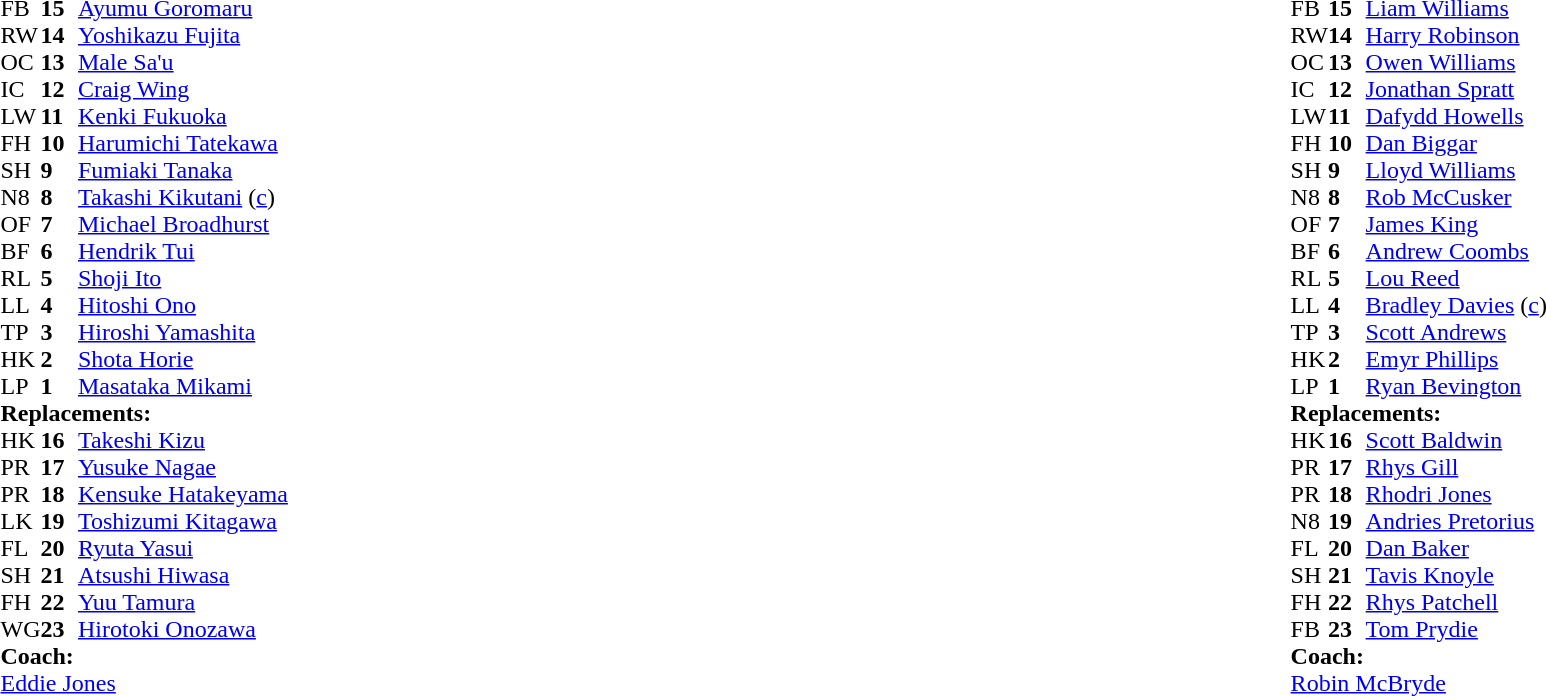<table width="100%">
<tr>
<td valign="top" width="50%"><br><table style="font-size: 100%" cellspacing="0" cellpadding="0">
<tr>
<th width="25"></th>
<th width="25"></th>
</tr>
<tr>
<td>FB</td>
<td><strong>15</strong></td>
<td><a href='#'>Ayumu Goromaru</a></td>
</tr>
<tr>
<td>RW</td>
<td><strong>14</strong></td>
<td><a href='#'>Yoshikazu Fujita</a></td>
</tr>
<tr>
<td>OC</td>
<td><strong>13</strong></td>
<td><a href='#'>Male Sa'u</a></td>
</tr>
<tr>
<td>IC</td>
<td><strong>12</strong></td>
<td><a href='#'>Craig Wing</a></td>
<td></td>
<td></td>
</tr>
<tr>
<td>LW</td>
<td><strong>11</strong></td>
<td><a href='#'>Kenki Fukuoka</a></td>
<td></td>
<td></td>
</tr>
<tr>
<td>FH</td>
<td><strong>10</strong></td>
<td><a href='#'>Harumichi Tatekawa</a></td>
</tr>
<tr>
<td>SH</td>
<td><strong>9</strong></td>
<td><a href='#'>Fumiaki Tanaka</a></td>
<td></td>
<td></td>
</tr>
<tr>
<td>N8</td>
<td><strong>8</strong></td>
<td><a href='#'>Takashi Kikutani</a> (<a href='#'>c</a>)</td>
</tr>
<tr>
<td>OF</td>
<td><strong>7</strong></td>
<td><a href='#'>Michael Broadhurst</a></td>
</tr>
<tr>
<td>BF</td>
<td><strong>6</strong></td>
<td><a href='#'>Hendrik Tui</a></td>
<td></td>
<td></td>
</tr>
<tr>
<td>RL</td>
<td><strong>5</strong></td>
<td><a href='#'>Shoji Ito</a></td>
</tr>
<tr>
<td>LL</td>
<td><strong>4</strong></td>
<td><a href='#'>Hitoshi Ono</a></td>
<td></td>
<td></td>
</tr>
<tr>
<td>TP</td>
<td><strong>3</strong></td>
<td><a href='#'>Hiroshi Yamashita</a></td>
<td></td>
<td></td>
</tr>
<tr>
<td>HK</td>
<td><strong>2</strong></td>
<td><a href='#'>Shota Horie</a></td>
<td></td>
<td colspan=2></td>
<td></td>
</tr>
<tr>
<td>LP</td>
<td><strong>1</strong></td>
<td><a href='#'>Masataka Mikami</a></td>
<td></td>
<td></td>
</tr>
<tr>
<td colspan=3><strong>Replacements:</strong></td>
</tr>
<tr>
<td>HK</td>
<td><strong>16</strong></td>
<td><a href='#'>Takeshi Kizu</a></td>
<td></td>
<td></td>
<td></td>
<td></td>
</tr>
<tr>
<td>PR</td>
<td><strong>17</strong></td>
<td><a href='#'>Yusuke Nagae</a></td>
<td></td>
<td></td>
</tr>
<tr>
<td>PR</td>
<td><strong>18</strong></td>
<td><a href='#'>Kensuke Hatakeyama</a></td>
<td></td>
<td></td>
</tr>
<tr>
<td>LK</td>
<td><strong>19</strong></td>
<td><a href='#'>Toshizumi Kitagawa</a></td>
<td></td>
<td></td>
</tr>
<tr>
<td>FL</td>
<td><strong>20</strong></td>
<td><a href='#'>Ryuta Yasui</a></td>
<td></td>
<td></td>
</tr>
<tr>
<td>SH</td>
<td><strong>21</strong></td>
<td><a href='#'>Atsushi Hiwasa</a></td>
<td></td>
<td></td>
</tr>
<tr>
<td>FH</td>
<td><strong>22</strong></td>
<td><a href='#'>Yuu Tamura</a></td>
<td></td>
<td></td>
</tr>
<tr>
<td>WG</td>
<td><strong>23</strong></td>
<td><a href='#'>Hirotoki Onozawa</a></td>
<td></td>
<td></td>
</tr>
<tr>
<td colspan=3><strong>Coach:</strong></td>
</tr>
<tr>
<td colspan="4"> <a href='#'>Eddie Jones</a></td>
</tr>
</table>
</td>
<td valign="top"></td>
<td valign="top" width="50%"><br><table style="font-size: 100%" cellspacing="0" cellpadding="0" align="center">
<tr>
<th width="25"></th>
<th width="25"></th>
</tr>
<tr>
<td>FB</td>
<td><strong>15</strong></td>
<td><a href='#'>Liam Williams</a></td>
</tr>
<tr>
<td>RW</td>
<td><strong>14</strong></td>
<td><a href='#'>Harry Robinson</a></td>
</tr>
<tr>
<td>OC</td>
<td><strong>13</strong></td>
<td><a href='#'>Owen Williams</a></td>
</tr>
<tr>
<td>IC</td>
<td><strong>12</strong></td>
<td><a href='#'>Jonathan Spratt</a></td>
</tr>
<tr>
<td>LW</td>
<td><strong>11</strong></td>
<td><a href='#'>Dafydd Howells</a></td>
</tr>
<tr>
<td>FH</td>
<td><strong>10</strong></td>
<td><a href='#'>Dan Biggar</a></td>
<td></td>
<td></td>
</tr>
<tr>
<td>SH</td>
<td><strong>9</strong></td>
<td><a href='#'>Lloyd Williams</a></td>
<td></td>
<td></td>
</tr>
<tr>
<td>N8</td>
<td><strong>8</strong></td>
<td><a href='#'>Rob McCusker</a></td>
<td></td>
<td></td>
</tr>
<tr>
<td>OF</td>
<td><strong>7</strong></td>
<td><a href='#'>James King</a></td>
</tr>
<tr>
<td>BF</td>
<td><strong>6</strong></td>
<td><a href='#'>Andrew Coombs</a></td>
<td></td>
<td></td>
</tr>
<tr>
<td>RL</td>
<td><strong>5</strong></td>
<td><a href='#'>Lou Reed</a></td>
</tr>
<tr>
<td>LL</td>
<td><strong>4</strong></td>
<td><a href='#'>Bradley Davies</a> (<a href='#'>c</a>)</td>
</tr>
<tr>
<td>TP</td>
<td><strong>3</strong></td>
<td><a href='#'>Scott Andrews</a></td>
</tr>
<tr>
<td>HK</td>
<td><strong>2</strong></td>
<td><a href='#'>Emyr Phillips</a></td>
</tr>
<tr>
<td>LP</td>
<td><strong>1</strong></td>
<td><a href='#'>Ryan Bevington</a></td>
<td></td>
<td></td>
</tr>
<tr>
<td colspan=3><strong>Replacements:</strong></td>
</tr>
<tr>
<td>HK</td>
<td><strong>16</strong></td>
<td><a href='#'>Scott Baldwin</a></td>
</tr>
<tr>
<td>PR</td>
<td><strong>17</strong></td>
<td><a href='#'>Rhys Gill</a></td>
<td></td>
<td></td>
</tr>
<tr>
<td>PR</td>
<td><strong>18</strong></td>
<td><a href='#'>Rhodri Jones</a></td>
</tr>
<tr>
<td>N8</td>
<td><strong>19</strong></td>
<td><a href='#'>Andries Pretorius</a></td>
<td></td>
<td></td>
</tr>
<tr>
<td>FL</td>
<td><strong>20</strong></td>
<td><a href='#'>Dan Baker</a></td>
<td></td>
<td></td>
</tr>
<tr>
<td>SH</td>
<td><strong>21</strong></td>
<td><a href='#'>Tavis Knoyle</a></td>
<td></td>
<td></td>
</tr>
<tr>
<td>FH</td>
<td><strong>22</strong></td>
<td><a href='#'>Rhys Patchell</a></td>
<td></td>
<td></td>
</tr>
<tr>
<td>FB</td>
<td><strong>23</strong></td>
<td><a href='#'>Tom Prydie</a></td>
</tr>
<tr>
<td colspan=3><strong>Coach:</strong></td>
</tr>
<tr>
<td colspan="4"> <a href='#'>Robin McBryde</a></td>
</tr>
</table>
</td>
</tr>
</table>
